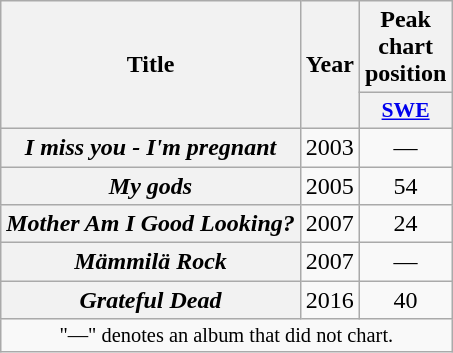<table class="wikitable plainrowheaders" style="text-align:center">
<tr>
<th scope="col" rowspan="2">Title</th>
<th scope="col" rowspan="2">Year</th>
<th scope="col" colspan="1">Peak chart position</th>
</tr>
<tr>
<th scope="col" style="width:3em;font-size:90%;"><a href='#'>SWE</a><br></th>
</tr>
<tr>
<th scope="row"><em>I miss you - I'm pregnant</em></th>
<td>2003</td>
<td>—</td>
</tr>
<tr>
<th scope="row"><em>My gods</em></th>
<td>2005</td>
<td>54</td>
</tr>
<tr>
<th scope="row"><em>Mother Am I Good Looking?</em></th>
<td>2007</td>
<td>24</td>
</tr>
<tr>
<th scope="row"><em>Mämmilä Rock</em></th>
<td>2007</td>
<td>—</td>
</tr>
<tr>
<th scope="row"><em>Grateful Dead</em></th>
<td>2016</td>
<td>40</td>
</tr>
<tr>
<td colspan="3" style="font-size:85%">"—" denotes an album that did not chart.</td>
</tr>
</table>
